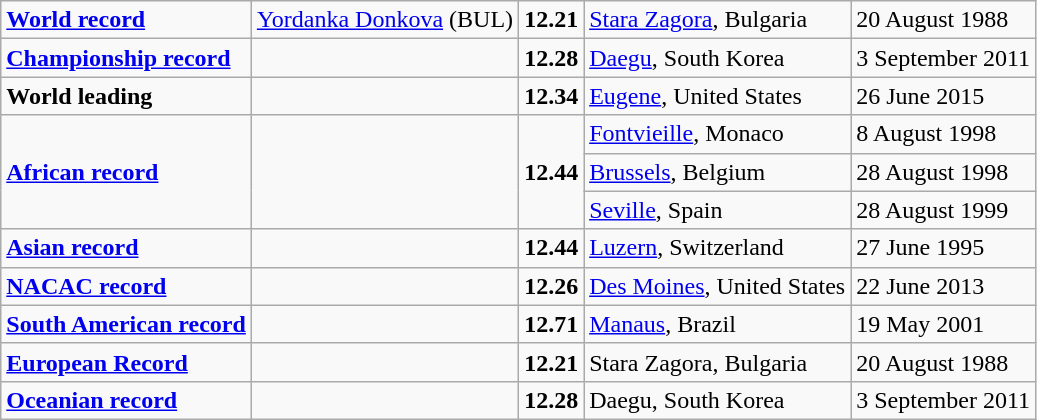<table class="wikitable">
<tr>
<td><strong><a href='#'>World record</a></strong></td>
<td> <a href='#'>Yordanka Donkova</a> (BUL)</td>
<td><strong>12.21</strong></td>
<td><a href='#'>Stara Zagora</a>, Bulgaria</td>
<td>20 August 1988</td>
</tr>
<tr>
<td><strong><a href='#'>Championship record</a></strong></td>
<td></td>
<td><strong>12.28</strong></td>
<td><a href='#'>Daegu</a>, South Korea</td>
<td>3 September 2011</td>
</tr>
<tr>
<td><strong>World leading</strong></td>
<td></td>
<td><strong>12.34</strong></td>
<td><a href='#'>Eugene</a>, United States</td>
<td>26 June 2015</td>
</tr>
<tr>
<td rowspan=3><strong><a href='#'>African record</a></strong></td>
<td rowspan=3></td>
<td rowspan=3><strong>12.44</strong></td>
<td><a href='#'>Fontvieille</a>, Monaco</td>
<td>8 August 1998</td>
</tr>
<tr>
<td><a href='#'>Brussels</a>, Belgium</td>
<td>28 August 1998</td>
</tr>
<tr>
<td><a href='#'>Seville</a>, Spain</td>
<td>28 August 1999</td>
</tr>
<tr>
<td><strong><a href='#'>Asian record</a></strong></td>
<td></td>
<td><strong>12.44</strong></td>
<td><a href='#'>Luzern</a>, Switzerland</td>
<td>27 June 1995</td>
</tr>
<tr>
<td><strong><a href='#'>NACAC record</a></strong></td>
<td></td>
<td><strong>12.26</strong></td>
<td><a href='#'>Des Moines</a>, United States</td>
<td>22 June 2013</td>
</tr>
<tr>
<td><strong><a href='#'>South American record</a></strong></td>
<td></td>
<td><strong>12.71</strong></td>
<td><a href='#'>Manaus</a>, Brazil</td>
<td>19 May 2001</td>
</tr>
<tr>
<td><strong><a href='#'>European Record</a></strong></td>
<td></td>
<td><strong>12.21</strong></td>
<td>Stara Zagora, Bulgaria</td>
<td>20 August 1988</td>
</tr>
<tr>
<td><strong><a href='#'>Oceanian record</a></strong></td>
<td></td>
<td><strong>12.28</strong></td>
<td>Daegu, South Korea</td>
<td>3 September 2011</td>
</tr>
</table>
